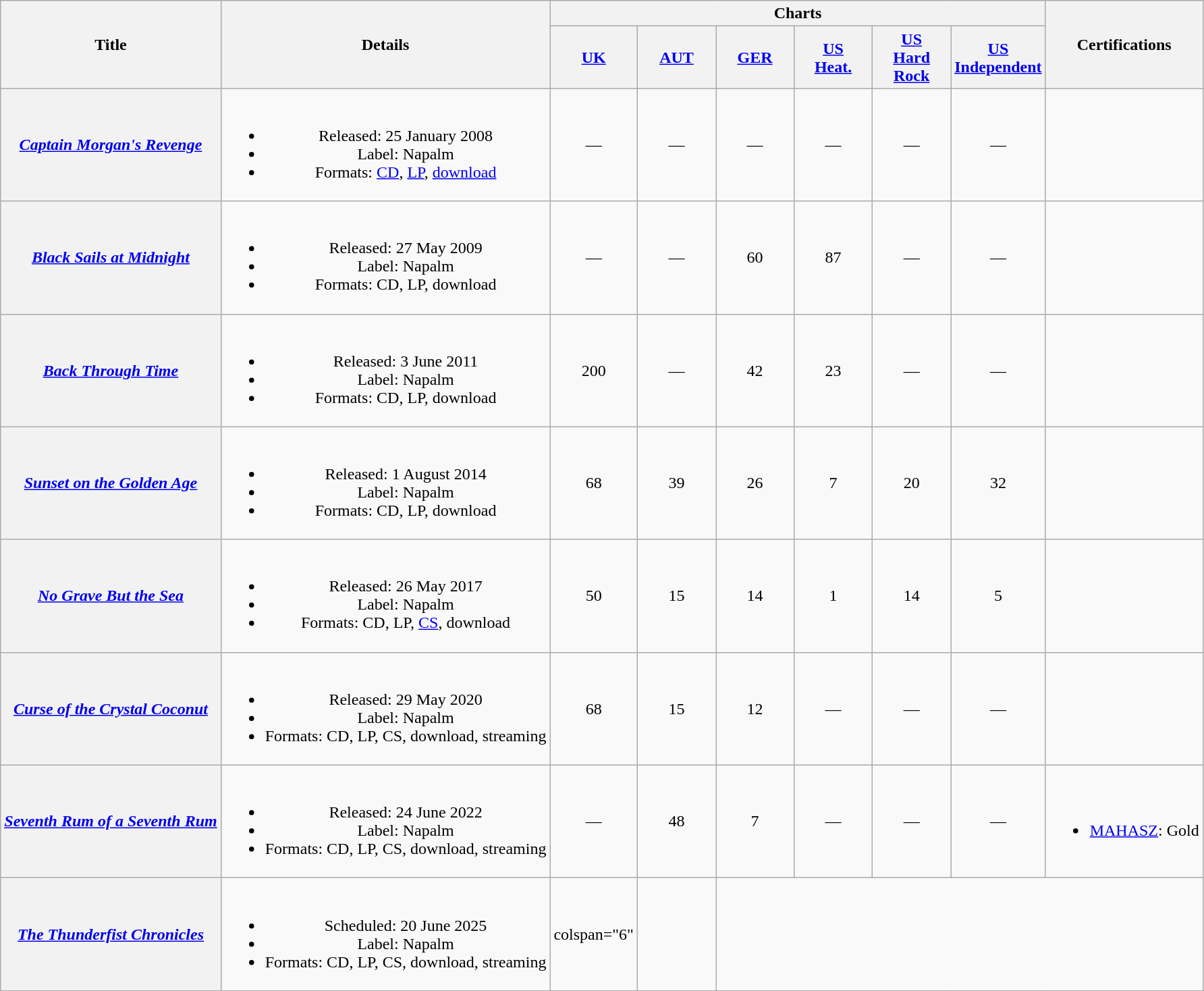<table class="wikitable plainrowheaders" style="text-align: center;">
<tr>
<th scope="col" rowspan="2">Title</th>
<th scope="col" rowspan="2">Details</th>
<th scope="col" colspan="6">Charts</th>
<th rowspan="2">Certifications</th>
</tr>
<tr>
<th scope="col" style="width:70px;"><a href='#'>UK</a><br></th>
<th scope="col" style="width:70px;"><a href='#'>AUT</a><br></th>
<th scope="col" style="width:70px;"><a href='#'>GER</a><br></th>
<th scope="col" style="width:70px;"><a href='#'>US<br>Heat.</a></th>
<th scope="col" style="width:70px;"><a href='#'>US<br>Hard Rock</a></th>
<th scope="col" style="width:70px;"><a href='#'>US<br>Independent</a></th>
</tr>
<tr>
<th scope="row"><em><a href='#'>Captain Morgan's Revenge</a></em></th>
<td><br><ul><li>Released: 25 January 2008</li><li>Label: Napalm</li><li>Formats: <a href='#'>CD</a>, <a href='#'>LP</a>, <a href='#'>download</a></li></ul></td>
<td style="text-align:center;">—</td>
<td style="text-align:center;">—</td>
<td style="text-align:center;">—</td>
<td style="text-align:center;">—</td>
<td style="text-align:center;">—</td>
<td style="text-align:center;">—</td>
<td></td>
</tr>
<tr>
<th scope="row"><em><a href='#'>Black Sails at Midnight</a></em></th>
<td><br><ul><li>Released: 27 May 2009</li><li>Label: Napalm</li><li>Formats: CD, LP, download</li></ul></td>
<td style="text-align:center;">—</td>
<td style="text-align:center;">—</td>
<td style="text-align:center;">60</td>
<td style="text-align:center;">87</td>
<td style="text-align:center;">—</td>
<td style="text-align:center;">—</td>
<td></td>
</tr>
<tr>
<th scope="row"><em><a href='#'>Back Through Time</a></em></th>
<td><br><ul><li>Released: 3 June 2011</li><li>Label: Napalm</li><li>Formats: CD, LP, download</li></ul></td>
<td style="text-align:center;">200</td>
<td style="text-align:center;">—</td>
<td style="text-align:center;">42</td>
<td style="text-align:center;">23<br></td>
<td style="text-align:center;">—</td>
<td style="text-align:center;">—</td>
<td></td>
</tr>
<tr>
<th scope="row"><em><a href='#'>Sunset on the Golden Age</a></em></th>
<td><br><ul><li>Released: 1 August 2014</li><li>Label: Napalm</li><li>Formats: CD, LP, download</li></ul></td>
<td style="text-align:center;">68</td>
<td style="text-align:center;">39</td>
<td style="text-align:center;">26</td>
<td style="text-align:center;">7<br></td>
<td style="text-align:center;">20<br></td>
<td style="text-align:center;">32<br></td>
<td></td>
</tr>
<tr>
<th scope="row"><em><a href='#'>No Grave But the Sea</a></em></th>
<td><br><ul><li>Released: 26 May 2017</li><li>Label: Napalm</li><li>Formats: CD, LP, <a href='#'>CS</a>, download</li></ul></td>
<td style="text-align:center;">50</td>
<td style="text-align:center;">15</td>
<td style="text-align:center;">14</td>
<td style="text-align:center;">1<br></td>
<td style="text-align:center;">14<br></td>
<td style="text-align:center;">5<br></td>
<td></td>
</tr>
<tr>
<th scope="row"><em><a href='#'>Curse of the Crystal Coconut</a></em></th>
<td><br><ul><li>Released: 29 May 2020</li><li>Label: Napalm</li><li>Formats: CD, LP, CS, download, streaming</li></ul></td>
<td style="text-align:center;">68</td>
<td style="text-align:center;">15</td>
<td style="text-align:center;">12</td>
<td style="text-align:center;">—</td>
<td style="text-align:center;">—</td>
<td style="text-align:center;">—</td>
<td></td>
</tr>
<tr>
<th scope="row"><em><a href='#'>Seventh Rum of a Seventh Rum</a></em></th>
<td><br><ul><li>Released: 24 June 2022</li><li>Label: Napalm</li><li>Formats: CD, LP, CS, download, streaming</li></ul></td>
<td style="text-align:center;">—</td>
<td style="text-align:center;">48</td>
<td style="text-align:center;">7</td>
<td style="text-align:center;">—</td>
<td style="text-align:center;">—</td>
<td style="text-align:center;">—</td>
<td><br><ul><li><a href='#'>MAHASZ</a>: Gold</li></ul></td>
</tr>
<tr>
<th scope="row"><em><a href='#'>The Thunderfist Chronicles</a></em></th>
<td><br><ul><li>Scheduled: 20 June 2025</li><li>Label: Napalm</li><li>Formats: CD, LP, CS, download, streaming</li></ul></td>
<td>colspan="6" </td>
<td></td>
</tr>
</table>
